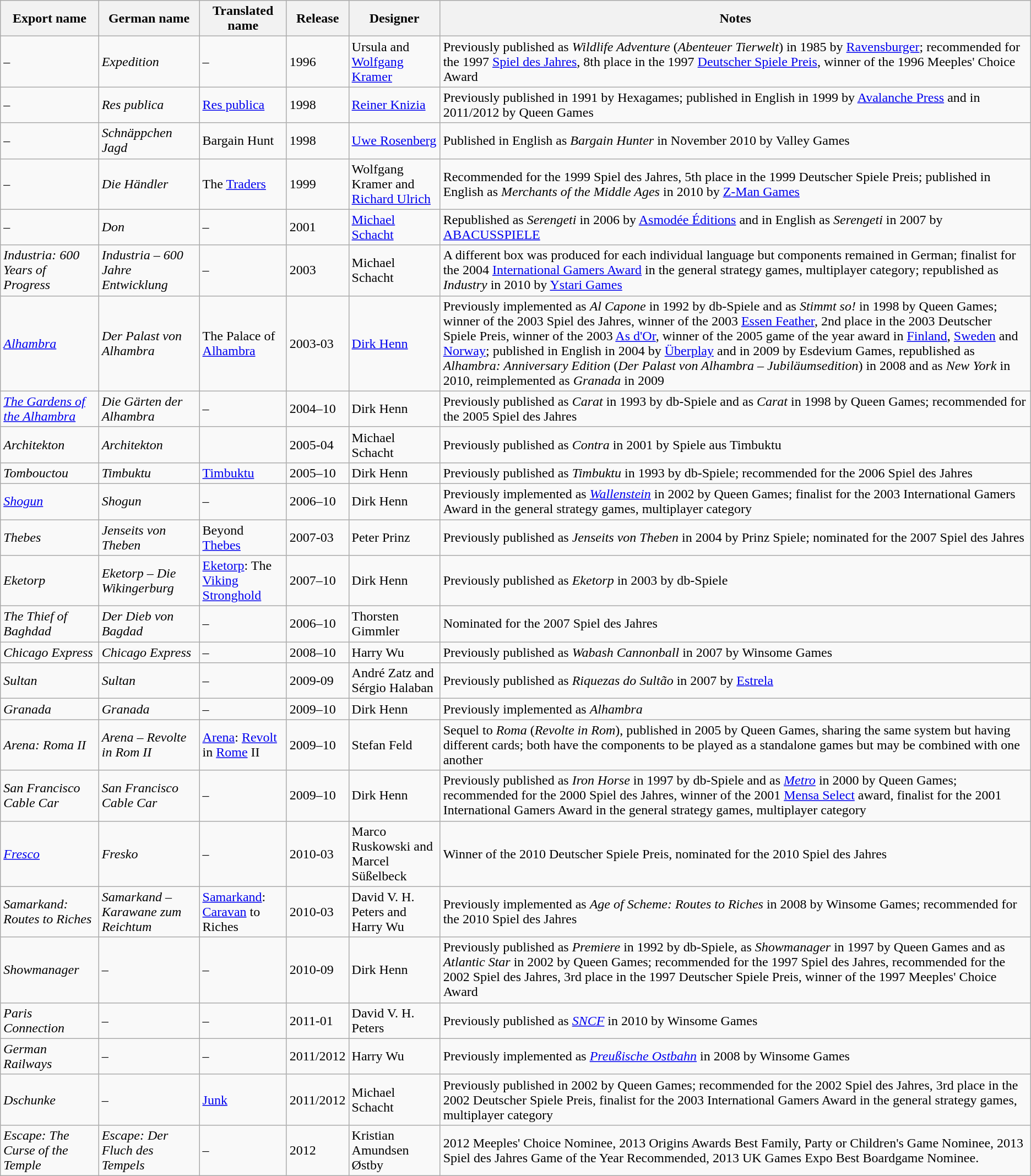<table class="wikitable" border="1">
<tr>
<th>Export name</th>
<th>German name</th>
<th>Translated name</th>
<th>Release</th>
<th>Designer</th>
<th>Notes</th>
</tr>
<tr>
<td>–</td>
<td><em>Expedition</em></td>
<td>–</td>
<td>1996</td>
<td>Ursula and <a href='#'>Wolfgang Kramer</a></td>
<td>Previously published as <em>Wildlife Adventure</em> (<em>Abenteuer Tierwelt</em>) in 1985 by <a href='#'>Ravensburger</a>; recommended for the 1997 <a href='#'>Spiel des Jahres</a>, 8th place in the 1997 <a href='#'>Deutscher Spiele Preis</a>, winner of the 1996 Meeples' Choice Award</td>
</tr>
<tr>
<td>–</td>
<td><em>Res publica</em></td>
<td><a href='#'>Res publica</a></td>
<td>1998</td>
<td><a href='#'>Reiner Knizia</a></td>
<td>Previously published in 1991 by Hexagames; published in English in 1999 by <a href='#'>Avalanche Press</a> and in 2011/2012 by Queen Games</td>
</tr>
<tr>
<td>–</td>
<td><em>Schnäppchen Jagd</em></td>
<td>Bargain Hunt</td>
<td>1998</td>
<td><a href='#'>Uwe Rosenberg</a></td>
<td>Published in English as <em>Bargain Hunter</em> in November 2010 by Valley Games</td>
</tr>
<tr>
<td>–</td>
<td><em>Die Händler</em></td>
<td>The <a href='#'>Traders</a></td>
<td>1999</td>
<td>Wolfgang Kramer and <a href='#'>Richard Ulrich</a></td>
<td>Recommended for the 1999 Spiel des Jahres, 5th place in the 1999 Deutscher Spiele Preis; published in English as <em>Merchants of the Middle Ages</em> in 2010 by <a href='#'>Z-Man Games</a></td>
</tr>
<tr>
<td>–</td>
<td><em>Don</em></td>
<td>–</td>
<td>2001</td>
<td><a href='#'>Michael Schacht</a></td>
<td>Republished as <em>Serengeti</em> in 2006 by <a href='#'>Asmodée Éditions</a> and in English as <em>Serengeti</em> in 2007 by <a href='#'>ABACUSSPIELE</a></td>
</tr>
<tr>
<td><em>Industria: 600 Years of Progress</em></td>
<td><em>Industria – 600 Jahre Entwicklung</em></td>
<td>–</td>
<td>2003</td>
<td>Michael Schacht</td>
<td>A different box was produced for each individual language but components remained in German; finalist for the 2004 <a href='#'>International Gamers Award</a> in the general strategy games, multiplayer category; republished as <em>Industry</em> in 2010 by <a href='#'>Ystari Games</a></td>
</tr>
<tr>
<td><em><a href='#'>Alhambra</a></em></td>
<td><em>Der Palast von Alhambra</em></td>
<td>The Palace of <a href='#'>Alhambra</a></td>
<td>2003-03</td>
<td><a href='#'>Dirk Henn</a></td>
<td>Previously implemented as <em>Al Capone</em> in 1992 by db-Spiele and as <em>Stimmt so!</em> in 1998 by Queen Games; winner of the 2003 Spiel des Jahres, winner of the 2003 <a href='#'>Essen Feather</a>, 2nd place in the 2003 Deutscher Spiele Preis, winner of the 2003 <a href='#'>As d'Or</a>, winner of the 2005 game of the year award in <a href='#'>Finland</a>, <a href='#'>Sweden</a> and <a href='#'>Norway</a>; published in English in 2004 by <a href='#'>Überplay</a> and in 2009 by Esdevium Games, republished as <em>Alhambra: Anniversary Edition</em> (<em>Der Palast von Alhambra – Jubiläumsedition</em>) in 2008 and as <em>New York</em> in 2010, reimplemented as <em>Granada</em> in 2009</td>
</tr>
<tr>
<td><em><a href='#'>The Gardens of the Alhambra</a></em></td>
<td><em>Die Gärten der Alhambra</em></td>
<td>–</td>
<td>2004–10</td>
<td>Dirk Henn</td>
<td>Previously published as <em>Carat</em> in 1993 by db-Spiele and as <em>Carat</em> in 1998 by Queen Games; recommended for the 2005 Spiel des Jahres</td>
</tr>
<tr>
<td><em>Architekton</em></td>
<td><em>Architekton</em></td>
<td></td>
<td>2005-04</td>
<td>Michael Schacht</td>
<td>Previously published as <em>Contra</em> in 2001 by Spiele aus Timbuktu</td>
</tr>
<tr>
<td><em>Tombouctou</em></td>
<td><em>Timbuktu</em></td>
<td><a href='#'>Timbuktu</a></td>
<td>2005–10</td>
<td>Dirk Henn</td>
<td>Previously published as <em>Timbuktu</em> in 1993 by db-Spiele; recommended for the 2006 Spiel des Jahres</td>
</tr>
<tr>
<td><em><a href='#'>Shogun</a></em></td>
<td><em>Shogun</em></td>
<td>–</td>
<td>2006–10</td>
<td>Dirk Henn</td>
<td>Previously implemented as <em><a href='#'>Wallenstein</a></em> in 2002 by Queen Games; finalist for the 2003 International Gamers Award in the general strategy games, multiplayer category</td>
</tr>
<tr>
<td><em>Thebes</em></td>
<td><em>Jenseits von Theben</em></td>
<td>Beyond <a href='#'>Thebes</a></td>
<td>2007-03</td>
<td>Peter Prinz</td>
<td>Previously published as <em>Jenseits von Theben</em> in 2004 by Prinz Spiele; nominated for the 2007 Spiel des Jahres</td>
</tr>
<tr>
<td><em>Eketorp</em></td>
<td><em>Eketorp – Die Wikingerburg</em></td>
<td><a href='#'>Eketorp</a>: The <a href='#'>Viking</a> <a href='#'>Stronghold</a></td>
<td>2007–10</td>
<td>Dirk Henn</td>
<td>Previously published as <em>Eketorp</em> in 2003 by db-Spiele</td>
</tr>
<tr>
<td><em>The Thief of Baghdad</em></td>
<td><em>Der Dieb von Bagdad</em></td>
<td>–</td>
<td>2006–10</td>
<td>Thorsten Gimmler</td>
<td>Nominated for the 2007 Spiel des Jahres</td>
</tr>
<tr>
<td><em>Chicago Express</em></td>
<td><em>Chicago Express</em></td>
<td>–</td>
<td>2008–10</td>
<td>Harry Wu</td>
<td>Previously published as <em>Wabash Cannonball</em> in 2007 by Winsome Games</td>
</tr>
<tr>
<td><em>Sultan</em></td>
<td><em>Sultan</em></td>
<td>–</td>
<td>2009-09</td>
<td>André Zatz and Sérgio Halaban</td>
<td>Previously published as <em>Riquezas do Sultão</em> in 2007 by <a href='#'>Estrela</a></td>
</tr>
<tr>
<td><em>Granada</em></td>
<td><em>Granada</em></td>
<td>–</td>
<td>2009–10</td>
<td>Dirk Henn</td>
<td>Previously implemented as <em>Alhambra</em></td>
</tr>
<tr>
<td><em> Arena: Roma II</em></td>
<td><em>Arena – Revolte in Rom II</em></td>
<td><a href='#'>Arena</a>: <a href='#'>Revolt</a> in <a href='#'>Rome</a> II</td>
<td>2009–10</td>
<td>Stefan Feld</td>
<td>Sequel to <em>Roma</em> (<em>Revolte in Rom</em>), published in 2005 by Queen Games, sharing the same system but having different cards; both have the components to be played as a standalone games but may be combined with one another</td>
</tr>
<tr>
<td><em>San Francisco Cable Car</em></td>
<td><em>San Francisco Cable Car</em></td>
<td>–</td>
<td>2009–10</td>
<td>Dirk Henn</td>
<td>Previously published as <em>Iron Horse</em> in 1997 by db-Spiele and as <em><a href='#'>Metro</a></em> in 2000 by Queen Games; recommended for the 2000 Spiel des Jahres, winner of the 2001 <a href='#'>Mensa Select</a> award, finalist for the 2001 International Gamers Award in the general strategy games, multiplayer category</td>
</tr>
<tr>
<td><em><a href='#'>Fresco</a></em></td>
<td><em>Fresko</em></td>
<td>–</td>
<td>2010-03</td>
<td>Marco Ruskowski and Marcel Süßelbeck</td>
<td>Winner of the 2010 Deutscher Spiele Preis, nominated for the 2010 Spiel des Jahres</td>
</tr>
<tr>
<td><em>Samarkand: Routes to Riches</em></td>
<td><em>Samarkand – Karawane zum Reichtum</em></td>
<td><a href='#'>Samarkand</a>: <a href='#'>Caravan</a> to Riches</td>
<td>2010-03</td>
<td>David V. H. Peters and Harry Wu</td>
<td>Previously implemented as <em>Age of Scheme: Routes to Riches</em> in 2008 by Winsome Games; recommended for the 2010 Spiel des Jahres</td>
</tr>
<tr>
<td><em>Showmanager</em></td>
<td>–</td>
<td>–</td>
<td>2010-09</td>
<td>Dirk Henn</td>
<td>Previously published as <em>Premiere</em> in 1992 by db-Spiele, as <em>Showmanager</em> in 1997 by Queen Games and as <em>Atlantic Star</em> in 2002 by Queen Games; recommended for the 1997 Spiel des Jahres, recommended for the 2002 Spiel des Jahres, 3rd place in the 1997 Deutscher Spiele Preis, winner of the 1997 Meeples' Choice Award</td>
</tr>
<tr>
<td><em>Paris Connection</em></td>
<td>–</td>
<td>–</td>
<td>2011-01</td>
<td>David V. H. Peters</td>
<td>Previously published as <em><a href='#'>SNCF</a></em> in 2010 by Winsome Games</td>
</tr>
<tr>
<td><em>German Railways</em></td>
<td>–</td>
<td>–</td>
<td>2011/2012</td>
<td>Harry Wu</td>
<td>Previously implemented as <em><a href='#'>Preußische Ostbahn</a></em> in 2008 by Winsome Games</td>
</tr>
<tr>
<td><em>Dschunke</em></td>
<td>–</td>
<td><a href='#'>Junk</a></td>
<td>2011/2012</td>
<td>Michael Schacht</td>
<td>Previously published in 2002 by Queen Games; recommended for the 2002 Spiel des Jahres, 3rd place in the 2002 Deutscher Spiele Preis, finalist for the 2003 International Gamers Award in the general strategy games, multiplayer category </td>
</tr>
<tr>
<td><em>Escape: The Curse of the Temple</em></td>
<td><em>Escape: Der Fluch des Tempels</em></td>
<td>–</td>
<td>2012</td>
<td>Kristian Amundsen Østby</td>
<td>2012 Meeples' Choice Nominee, 2013 Origins Awards Best Family, Party or Children's Game Nominee, 2013 Spiel des Jahres Game of the Year Recommended, 2013 UK Games Expo Best Boardgame Nominee.</td>
</tr>
</table>
